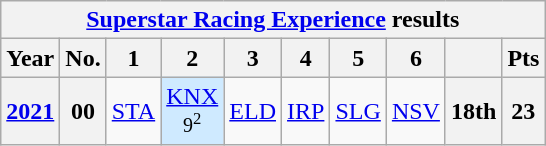<table class="wikitable" style="text-align:center">
<tr>
<th colspan=10><a href='#'>Superstar Racing Experience</a> results</th>
</tr>
<tr>
<th>Year</th>
<th>No.</th>
<th>1</th>
<th>2</th>
<th>3</th>
<th>4</th>
<th>5</th>
<th>6</th>
<th></th>
<th>Pts</th>
</tr>
<tr>
<th><a href='#'>2021</a></th>
<th>00</th>
<td><a href='#'>STA</a></td>
<td style="background:#CFEAFF;"><a href='#'>KNX</a><br><small>9<sup>2</sup></small></td>
<td><a href='#'>ELD</a></td>
<td><a href='#'>IRP</a></td>
<td><a href='#'>SLG</a></td>
<td><a href='#'>NSV</a></td>
<th>18th</th>
<th>23</th>
</tr>
</table>
